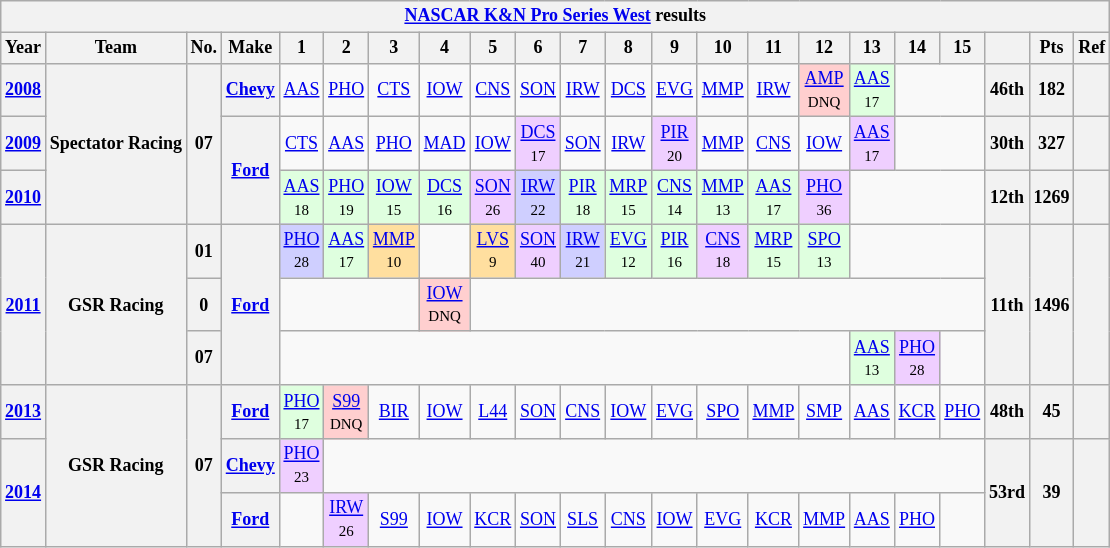<table class="wikitable" style="text-align:center; font-size:75%">
<tr>
<th colspan=23><a href='#'>NASCAR K&N Pro Series West</a> results</th>
</tr>
<tr>
<th>Year</th>
<th>Team</th>
<th>No.</th>
<th>Make</th>
<th>1</th>
<th>2</th>
<th>3</th>
<th>4</th>
<th>5</th>
<th>6</th>
<th>7</th>
<th>8</th>
<th>9</th>
<th>10</th>
<th>11</th>
<th>12</th>
<th>13</th>
<th>14</th>
<th>15</th>
<th></th>
<th>Pts</th>
<th>Ref</th>
</tr>
<tr>
<th><a href='#'>2008</a></th>
<th rowspan=3>Spectator Racing</th>
<th rowspan=3>07</th>
<th><a href='#'>Chevy</a></th>
<td><a href='#'>AAS</a></td>
<td><a href='#'>PHO</a></td>
<td><a href='#'>CTS</a></td>
<td><a href='#'>IOW</a></td>
<td><a href='#'>CNS</a></td>
<td><a href='#'>SON</a></td>
<td><a href='#'>IRW</a></td>
<td><a href='#'>DCS</a></td>
<td><a href='#'>EVG</a></td>
<td><a href='#'>MMP</a></td>
<td><a href='#'>IRW</a></td>
<td style="background:#FFCFCF;"><a href='#'>AMP</a><br><small>DNQ</small></td>
<td style="background:#DFFFDF;"><a href='#'>AAS</a><br><small>17</small></td>
<td colspan=2></td>
<th>46th</th>
<th>182</th>
<th></th>
</tr>
<tr>
<th><a href='#'>2009</a></th>
<th rowspan=2><a href='#'>Ford</a></th>
<td><a href='#'>CTS</a></td>
<td><a href='#'>AAS</a></td>
<td><a href='#'>PHO</a></td>
<td><a href='#'>MAD</a></td>
<td><a href='#'>IOW</a></td>
<td style="background:#EFCFFF;"><a href='#'>DCS</a><br><small>17</small></td>
<td><a href='#'>SON</a></td>
<td><a href='#'>IRW</a></td>
<td style="background:#EFCFFF;"><a href='#'>PIR</a><br><small>20</small></td>
<td><a href='#'>MMP</a></td>
<td><a href='#'>CNS</a></td>
<td><a href='#'>IOW</a></td>
<td style="background:#EFCFFF;"><a href='#'>AAS</a><br><small>17</small></td>
<td colspan=2></td>
<th>30th</th>
<th>327</th>
<th></th>
</tr>
<tr>
<th><a href='#'>2010</a></th>
<td style="background:#DFFFDF;"><a href='#'>AAS</a><br><small>18</small></td>
<td style="background:#DFFFDF;"><a href='#'>PHO</a><br><small>19</small></td>
<td style="background:#DFFFDF;"><a href='#'>IOW</a><br><small>15</small></td>
<td style="background:#DFFFDF;"><a href='#'>DCS</a><br><small>16</small></td>
<td style="background:#EFCFFF;"><a href='#'>SON</a><br><small>26</small></td>
<td style="background:#CFCFFF;"><a href='#'>IRW</a><br><small>22</small></td>
<td style="background:#DFFFDF;"><a href='#'>PIR</a><br><small>18</small></td>
<td style="background:#DFFFDF;"><a href='#'>MRP</a><br><small>15</small></td>
<td style="background:#DFFFDF;"><a href='#'>CNS</a><br><small>14</small></td>
<td style="background:#DFFFDF;"><a href='#'>MMP</a><br><small>13</small></td>
<td style="background:#DFFFDF;"><a href='#'>AAS</a><br><small>17</small></td>
<td style="background:#EFCFFF;"><a href='#'>PHO</a><br><small>36</small></td>
<td colspan=3></td>
<th>12th</th>
<th>1269</th>
<th></th>
</tr>
<tr>
<th rowspan=3><a href='#'>2011</a></th>
<th rowspan=3>GSR Racing</th>
<th>01</th>
<th rowspan=3><a href='#'>Ford</a></th>
<td style="background:#CFCFFF;"><a href='#'>PHO</a><br><small>28</small></td>
<td style="background:#DFFFDF;"><a href='#'>AAS</a><br><small>17</small></td>
<td style="background:#FFDF9F;"><a href='#'>MMP</a><br><small>10</small></td>
<td></td>
<td style="background:#FFDF9F;"><a href='#'>LVS</a><br><small>9</small></td>
<td style="background:#EFCFFF;"><a href='#'>SON</a><br><small>40</small></td>
<td style="background:#CFCFFF;"><a href='#'>IRW</a><br><small>21</small></td>
<td style="background:#DFFFDF;"><a href='#'>EVG</a><br><small>12</small></td>
<td style="background:#DFFFDF;"><a href='#'>PIR</a><br><small>16</small></td>
<td style="background:#EFCFFF;"><a href='#'>CNS</a><br><small>18</small></td>
<td style="background:#DFFFDF;"><a href='#'>MRP</a><br><small>15</small></td>
<td style="background:#DFFFDF;"><a href='#'>SPO</a><br><small>13</small></td>
<td colspan=3></td>
<th rowspan=3>11th</th>
<th rowspan=3>1496</th>
<th rowspan=3></th>
</tr>
<tr>
<th>0</th>
<td colspan=3></td>
<td style="background:#FFCFCF;"><a href='#'>IOW</a><br><small>DNQ</small></td>
<td colspan=11></td>
</tr>
<tr>
<th>07</th>
<td colspan=12></td>
<td style="background:#DFFFDF;"><a href='#'>AAS</a><br><small>13</small></td>
<td style="background:#EFCFFF;"><a href='#'>PHO</a><br><small>28</small></td>
<td></td>
</tr>
<tr>
<th><a href='#'>2013</a></th>
<th rowspan=3>GSR Racing</th>
<th rowspan=3>07</th>
<th><a href='#'>Ford</a></th>
<td style="background:#DFFFDF;"><a href='#'>PHO</a><br><small>17</small></td>
<td style="background:#FFCFCF;"><a href='#'>S99</a><br><small>DNQ</small></td>
<td><a href='#'>BIR</a></td>
<td><a href='#'>IOW</a></td>
<td><a href='#'>L44</a></td>
<td><a href='#'>SON</a></td>
<td><a href='#'>CNS</a></td>
<td><a href='#'>IOW</a></td>
<td><a href='#'>EVG</a></td>
<td><a href='#'>SPO</a></td>
<td><a href='#'>MMP</a></td>
<td><a href='#'>SMP</a></td>
<td><a href='#'>AAS</a></td>
<td><a href='#'>KCR</a></td>
<td><a href='#'>PHO</a></td>
<th>48th</th>
<th>45</th>
<th></th>
</tr>
<tr>
<th rowspan=2><a href='#'>2014</a></th>
<th><a href='#'>Chevy</a></th>
<td style="background:#EFCFFF;"><a href='#'>PHO</a><br><small>23</small></td>
<td colspan=14></td>
<th rowspan=2>53rd</th>
<th rowspan=2>39</th>
<th rowspan=2></th>
</tr>
<tr>
<th><a href='#'>Ford</a></th>
<td></td>
<td style="background:#EFCFFF;"><a href='#'>IRW</a><br><small>26</small></td>
<td><a href='#'>S99</a></td>
<td><a href='#'>IOW</a></td>
<td><a href='#'>KCR</a></td>
<td><a href='#'>SON</a></td>
<td><a href='#'>SLS</a></td>
<td><a href='#'>CNS</a></td>
<td><a href='#'>IOW</a></td>
<td><a href='#'>EVG</a></td>
<td><a href='#'>KCR</a></td>
<td><a href='#'>MMP</a></td>
<td><a href='#'>AAS</a></td>
<td><a href='#'>PHO</a></td>
<td></td>
</tr>
</table>
